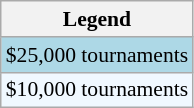<table class="wikitable" style="font-size:90%">
<tr>
<th>Legend</th>
</tr>
<tr style="background:lightblue;">
<td>$25,000 tournaments</td>
</tr>
<tr style="background:#f0f8ff;">
<td>$10,000 tournaments</td>
</tr>
</table>
